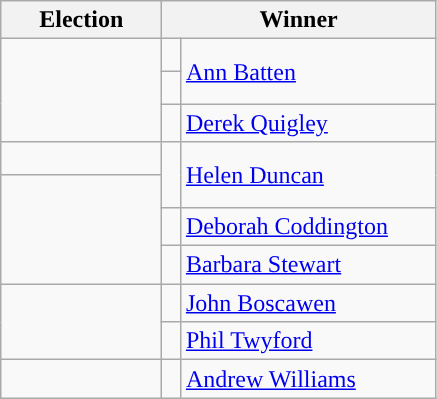<table class="wikitable">
<tr>
<th width=100>Election</th>
<th width=175 colspan=2>Winner</th>
</tr>
<tr>
<td rowspan=3></td>
<td width=5 bgcolor=></td>
<td rowspan=2 height=36><a href='#'>Ann Batten</a></td>
</tr>
<tr>
<td bgcolor=></td>
</tr>
<tr>
<td bgcolor=></td>
<td><a href='#'>Derek Quigley</a></td>
</tr>
<tr>
<td></td>
<td height=15 style="border-bottom:solid 0 grey; background:"></td>
<td rowspan=2><a href='#'>Helen Duncan</a></td>
</tr>
<tr>
<td rowspan=3></td>
<td height=15 style="border-top:solid 0 grey; background:"></td>
</tr>
<tr>
<td bgcolor=></td>
<td><a href='#'>Deborah Coddington</a></td>
</tr>
<tr>
<td bgcolor=></td>
<td><a href='#'>Barbara Stewart</a></td>
</tr>
<tr>
<td rowspan=2></td>
<td bgcolor=></td>
<td><a href='#'>John Boscawen</a></td>
</tr>
<tr>
<td bgcolor=></td>
<td><a href='#'>Phil Twyford</a></td>
</tr>
<tr>
<td></td>
<td bgcolor=></td>
<td><a href='#'>Andrew Williams</a></td>
</tr>
</table>
